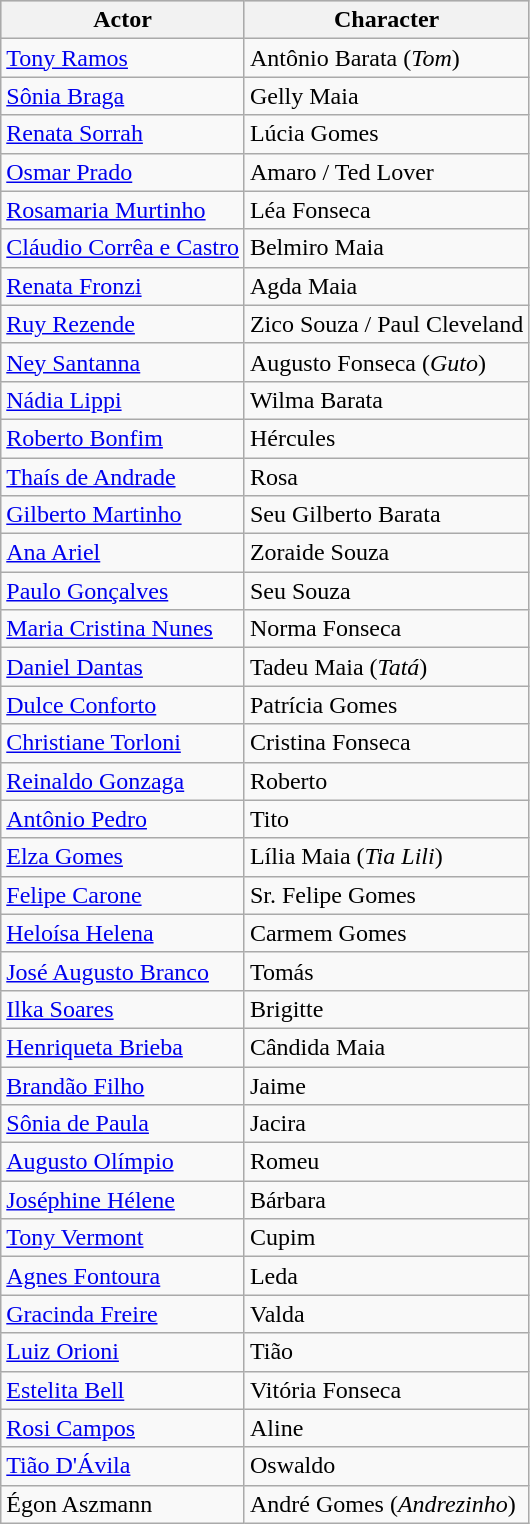<table class="wikitable sortable">
<tr style="background:#ccc;">
<th>Actor </th>
<th>Character </th>
</tr>
<tr>
<td><a href='#'>Tony Ramos</a></td>
<td>Antônio Barata (<em>Tom</em>)</td>
</tr>
<tr>
<td><a href='#'>Sônia Braga</a></td>
<td>Gelly Maia</td>
</tr>
<tr>
<td><a href='#'>Renata Sorrah</a></td>
<td>Lúcia Gomes</td>
</tr>
<tr>
<td><a href='#'>Osmar Prado</a></td>
<td>Amaro / Ted Lover</td>
</tr>
<tr>
<td><a href='#'>Rosamaria Murtinho</a></td>
<td>Léa Fonseca</td>
</tr>
<tr>
<td><a href='#'>Cláudio Corrêa e Castro</a></td>
<td>Belmiro Maia</td>
</tr>
<tr>
<td><a href='#'>Renata Fronzi</a></td>
<td>Agda Maia</td>
</tr>
<tr>
<td><a href='#'>Ruy Rezende</a></td>
<td>Zico Souza / Paul Cleveland</td>
</tr>
<tr>
<td><a href='#'>Ney Santanna</a></td>
<td>Augusto Fonseca (<em>Guto</em>)</td>
</tr>
<tr>
<td><a href='#'>Nádia Lippi</a></td>
<td>Wilma Barata</td>
</tr>
<tr>
<td><a href='#'>Roberto Bonfim</a></td>
<td>Hércules</td>
</tr>
<tr>
<td><a href='#'>Thaís de Andrade</a></td>
<td>Rosa</td>
</tr>
<tr>
<td><a href='#'>Gilberto Martinho</a></td>
<td>Seu Gilberto Barata</td>
</tr>
<tr>
<td><a href='#'>Ana Ariel</a></td>
<td>Zoraide Souza</td>
</tr>
<tr>
<td><a href='#'>Paulo Gonçalves</a></td>
<td>Seu Souza</td>
</tr>
<tr>
<td><a href='#'>Maria Cristina Nunes</a></td>
<td>Norma Fonseca</td>
</tr>
<tr>
<td><a href='#'>Daniel Dantas</a></td>
<td>Tadeu Maia (<em>Tatá</em>)</td>
</tr>
<tr>
<td><a href='#'>Dulce Conforto</a></td>
<td>Patrícia Gomes</td>
</tr>
<tr>
<td><a href='#'>Christiane Torloni</a></td>
<td>Cristina Fonseca</td>
</tr>
<tr>
<td><a href='#'>Reinaldo Gonzaga</a></td>
<td>Roberto</td>
</tr>
<tr>
<td><a href='#'>Antônio Pedro</a></td>
<td>Tito</td>
</tr>
<tr>
<td><a href='#'>Elza Gomes</a></td>
<td>Lília Maia (<em>Tia Lili</em>)</td>
</tr>
<tr>
<td><a href='#'>Felipe Carone</a></td>
<td>Sr. Felipe Gomes</td>
</tr>
<tr>
<td><a href='#'>Heloísa Helena</a></td>
<td>Carmem Gomes</td>
</tr>
<tr>
<td><a href='#'>José Augusto Branco</a></td>
<td>Tomás</td>
</tr>
<tr>
<td><a href='#'>Ilka Soares</a></td>
<td>Brigitte</td>
</tr>
<tr>
<td><a href='#'>Henriqueta Brieba</a></td>
<td>Cândida Maia</td>
</tr>
<tr>
<td><a href='#'>Brandão Filho</a></td>
<td>Jaime</td>
</tr>
<tr>
<td><a href='#'>Sônia de Paula</a></td>
<td>Jacira</td>
</tr>
<tr>
<td><a href='#'>Augusto Olímpio</a></td>
<td>Romeu</td>
</tr>
<tr>
<td><a href='#'>Joséphine Hélene</a></td>
<td>Bárbara</td>
</tr>
<tr>
<td><a href='#'>Tony Vermont</a></td>
<td>Cupim</td>
</tr>
<tr>
<td><a href='#'>Agnes Fontoura</a></td>
<td>Leda</td>
</tr>
<tr>
<td><a href='#'>Gracinda Freire</a></td>
<td>Valda</td>
</tr>
<tr>
<td><a href='#'>Luiz Orioni</a></td>
<td>Tião</td>
</tr>
<tr>
<td><a href='#'>Estelita Bell</a></td>
<td>Vitória Fonseca</td>
</tr>
<tr>
<td><a href='#'>Rosi Campos</a></td>
<td>Aline</td>
</tr>
<tr>
<td><a href='#'>Tião D'Ávila</a></td>
<td>Oswaldo</td>
</tr>
<tr>
<td>Égon Aszmann</td>
<td>André Gomes (<em>Andrezinho</em>)</td>
</tr>
</table>
